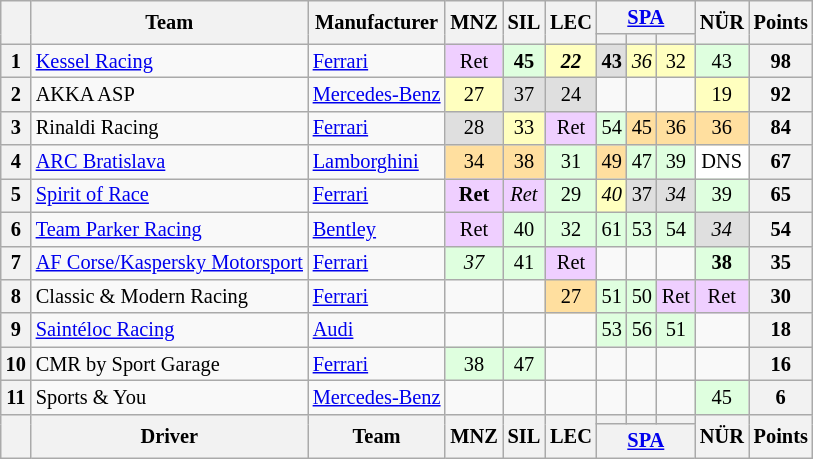<table class="wikitable" style="font-size: 85%; text-align:center;">
<tr>
<th rowspan=2></th>
<th rowspan=2>Team</th>
<th rowspan=2>Manufacturer</th>
<th rowspan=2>MNZ<br></th>
<th rowspan=2>SIL<br></th>
<th rowspan=2>LEC<br></th>
<th colspan=3><a href='#'>SPA</a><br></th>
<th rowspan=2>NÜR<br></th>
<th rowspan=2>Points</th>
</tr>
<tr>
<th></th>
<th></th>
<th></th>
</tr>
<tr>
<th>1</th>
<td align=left> <a href='#'>Kessel Racing</a></td>
<td align=left><a href='#'>Ferrari</a></td>
<td style="background:#EFCFFF;">Ret</td>
<td style="background:#DFFFDF;"><strong>45</strong></td>
<td style="background:#FFFFBF;"><strong><em>22</em></strong></td>
<td style="background:#DFDFDF;"><strong>43</strong></td>
<td style="background:#FFFFBF;"><em>36</em></td>
<td style="background:#FFFFBF;">32</td>
<td style="background:#DFFFDF;">43</td>
<th>98</th>
</tr>
<tr>
<th>2</th>
<td align=left> AKKA ASP</td>
<td align=left><a href='#'>Mercedes-Benz</a></td>
<td style="background:#FFFFBF;">27</td>
<td style="background:#DFDFDF;">37</td>
<td style="background:#DFDFDF;">24</td>
<td></td>
<td></td>
<td></td>
<td style="background:#FFFFBF;">19</td>
<th>92</th>
</tr>
<tr>
<th>3</th>
<td align=left> Rinaldi Racing</td>
<td align=left><a href='#'>Ferrari</a></td>
<td style="background:#DFDFDF;">28</td>
<td style="background:#FFFFBF;">33</td>
<td style="background:#EFCFFF;">Ret</td>
<td style="background:#DFFFDF;">54</td>
<td style="background:#FFDF9F;">45</td>
<td style="background:#FFDF9F;">36</td>
<td style="background:#FFDF9F;">36</td>
<th>84</th>
</tr>
<tr>
<th>4</th>
<td align=left> <a href='#'>ARC Bratislava</a></td>
<td align=left><a href='#'>Lamborghini</a></td>
<td style="background:#FFDF9F;">34</td>
<td style="background:#FFDF9F;">38</td>
<td style="background:#DFFFDF;">31</td>
<td style="background:#FFDF9F;">49</td>
<td style="background:#DFFFDF;">47</td>
<td style="background:#DFFFDF;">39</td>
<td style="background:#FFFFFF;">DNS</td>
<th>67</th>
</tr>
<tr>
<th>5</th>
<td align=left> <a href='#'>Spirit of Race</a></td>
<td align=left><a href='#'>Ferrari</a></td>
<td style="background:#EFCFFF;"><strong>Ret</strong></td>
<td style="background:#EFCFFF;"><em>Ret</em></td>
<td style="background:#DFFFDF;">29</td>
<td style="background:#FFFFBF;"><em>40</em></td>
<td style="background:#DFDFDF;">37</td>
<td style="background:#DFDFDF;"><em>34</em></td>
<td style="background:#DFFFDF;">39</td>
<th>65</th>
</tr>
<tr>
<th>6</th>
<td align=left> <a href='#'>Team Parker Racing</a></td>
<td align=left><a href='#'>Bentley</a></td>
<td style="background:#EFCFFF;">Ret</td>
<td style="background:#DFFFDF;">40</td>
<td style="background:#DFFFDF;">32</td>
<td style="background:#DFFFDF;">61</td>
<td style="background:#DFFFDF;">53</td>
<td style="background:#DFFFDF;">54</td>
<td style="background:#DFDFDF;"><em>34</em></td>
<th>54</th>
</tr>
<tr>
<th>7</th>
<td align=left> <a href='#'>AF Corse/Kaspersky Motorsport</a></td>
<td align=left><a href='#'>Ferrari</a></td>
<td style="background:#DFFFDF;"><em>37</em></td>
<td style="background:#DFFFDF;">41</td>
<td style="background:#EFCFFF;">Ret</td>
<td></td>
<td></td>
<td></td>
<td style="background:#DFFFDF;"><strong>38</strong></td>
<th>35</th>
</tr>
<tr>
<th>8</th>
<td align=left> Classic & Modern Racing</td>
<td align=left><a href='#'>Ferrari</a></td>
<td></td>
<td></td>
<td style="background:#FFDF9F;">27</td>
<td style="background:#DFFFDF;">51</td>
<td style="background:#DFFFDF;">50</td>
<td style="background:#EFCFFF;">Ret</td>
<td style="background:#EFCFFF;">Ret</td>
<th>30</th>
</tr>
<tr>
<th>9</th>
<td align=left> <a href='#'>Saintéloc Racing</a></td>
<td align=left><a href='#'>Audi</a></td>
<td></td>
<td></td>
<td></td>
<td style="background:#DFFFDF;">53</td>
<td style="background:#DFFFDF;">56</td>
<td style="background:#DFFFDF;">51</td>
<td></td>
<th>18</th>
</tr>
<tr>
<th>10</th>
<td align=left> CMR by Sport Garage</td>
<td align=left><a href='#'>Ferrari</a></td>
<td style="background:#DFFFDF;">38</td>
<td style="background:#DFFFDF;">47</td>
<td></td>
<td></td>
<td></td>
<td></td>
<td></td>
<th>16</th>
</tr>
<tr>
<th>11</th>
<td align=left> Sports & You</td>
<td align=left><a href='#'>Mercedes-Benz</a></td>
<td></td>
<td></td>
<td></td>
<td></td>
<td></td>
<td></td>
<td style="background:#DFFFDF;">45</td>
<th>6</th>
</tr>
<tr valign="top">
<th valign=middle rowspan=2></th>
<th valign=middle rowspan=2>Driver</th>
<th valign=middle rowspan=2>Team</th>
<th valign=middle rowspan=2>MNZ<br></th>
<th valign=middle rowspan=2>SIL<br></th>
<th valign=middle rowspan=2>LEC<br></th>
<th></th>
<th></th>
<th></th>
<th valign=middle rowspan=2>NÜR<br></th>
<th valign=middle rowspan=2>Points</th>
</tr>
<tr>
<th colspan=3><a href='#'>SPA</a><br></th>
</tr>
</table>
